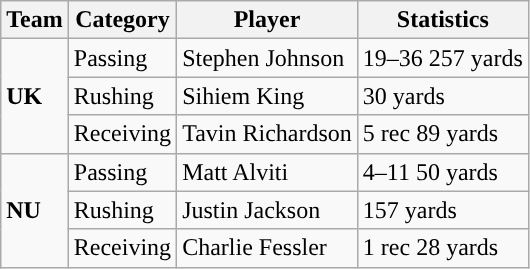<table class="wikitable">
<tr>
<th>Team</th>
<th>Category</th>
<th>Player</th>
<th>Statistics</th>
</tr>
<tr>
<td rowspan=3><strong>UK</strong></td>
<td>Passing</td>
<td>Stephen Johnson</td>
<td>19–36 257 yards</td>
</tr>
<tr>
<td>Rushing</td>
<td>Sihiem King</td>
<td>30 yards</td>
</tr>
<tr>
<td>Receiving</td>
<td>Tavin Richardson</td>
<td>5 rec 89 yards</td>
</tr>
<tr>
<td rowspan=3><strong>NU</strong></td>
<td>Passing</td>
<td>Matt Alviti</td>
<td>4–11 50 yards</td>
</tr>
<tr>
<td>Rushing</td>
<td>Justin Jackson</td>
<td>157 yards</td>
</tr>
<tr>
<td>Receiving</td>
<td>Charlie Fessler</td>
<td>1 rec 28 yards</td>
</tr>
</table>
